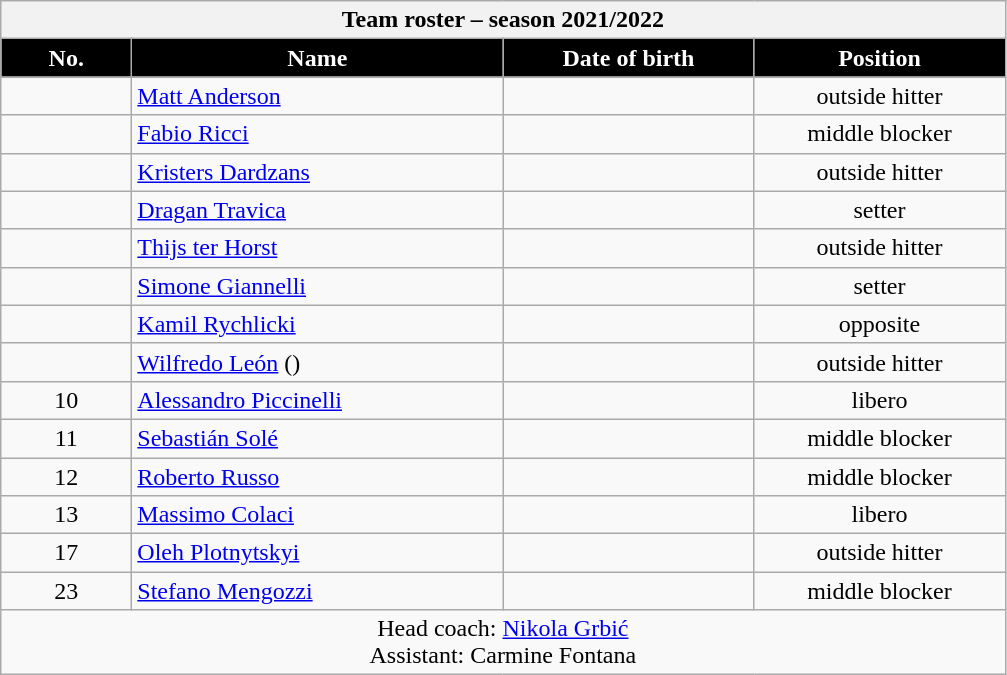<table class="wikitable collapsible collapsed sortable" style="font-size:100%; text-align:center;">
<tr>
<th colspan=6>Team roster – season 2021/2022</th>
</tr>
<tr>
<th style="width:5em; color:#FFFFFF; background-color:#000000">No.</th>
<th style="width:15em; color:#FFFFFF; background-color:#000000">Name</th>
<th style="width:10em; color:#FFFFFF; background-color:#000000">Date of birth</th>
<th style="width:10em; color:#FFFFFF; background-color:#000000">Position</th>
</tr>
<tr>
<td></td>
<td align=left> <a href='#'>Matt Anderson</a></td>
<td align=center></td>
<td>outside hitter</td>
</tr>
<tr>
<td></td>
<td align=left> <a href='#'>Fabio Ricci</a></td>
<td align=center></td>
<td>middle blocker</td>
</tr>
<tr>
<td></td>
<td align=left> <a href='#'>Kristers Dardzans</a></td>
<td align="center"></td>
<td>outside hitter</td>
</tr>
<tr>
<td></td>
<td align=left> <a href='#'>Dragan Travica</a></td>
<td align=center></td>
<td>setter</td>
</tr>
<tr>
<td></td>
<td align=left> <a href='#'>Thijs ter Horst</a></td>
<td align=center></td>
<td>outside hitter</td>
</tr>
<tr>
<td></td>
<td align=left> <a href='#'>Simone Giannelli</a></td>
<td align=center></td>
<td>setter</td>
</tr>
<tr>
<td></td>
<td align=left> <a href='#'>Kamil Rychlicki</a></td>
<td align=center></td>
<td>opposite</td>
</tr>
<tr>
<td></td>
<td align=left> <a href='#'>Wilfredo León</a> ()</td>
<td align=center></td>
<td>outside hitter</td>
</tr>
<tr>
<td>10</td>
<td align=left> <a href='#'>Alessandro Piccinelli</a></td>
<td align=center></td>
<td>libero</td>
</tr>
<tr>
<td>11</td>
<td align=left> <a href='#'>Sebastián Solé</a></td>
<td align=center></td>
<td>middle blocker</td>
</tr>
<tr>
<td>12</td>
<td align=left> <a href='#'>Roberto Russo</a></td>
<td align=center></td>
<td>middle blocker</td>
</tr>
<tr>
<td>13</td>
<td align=left> <a href='#'>Massimo Colaci</a></td>
<td align=center></td>
<td>libero</td>
</tr>
<tr>
<td>17</td>
<td align=left> <a href='#'>Oleh Plotnytskyi</a></td>
<td align=center></td>
<td>outside hitter</td>
</tr>
<tr>
<td>23</td>
<td align=left> <a href='#'>Stefano Mengozzi</a></td>
<td align=center></td>
<td>middle blocker</td>
</tr>
<tr class="sortbottom">
<td colspan=4>Head coach:  <a href='#'>Nikola Grbić</a><br>Assistant:  Carmine Fontana</td>
</tr>
</table>
